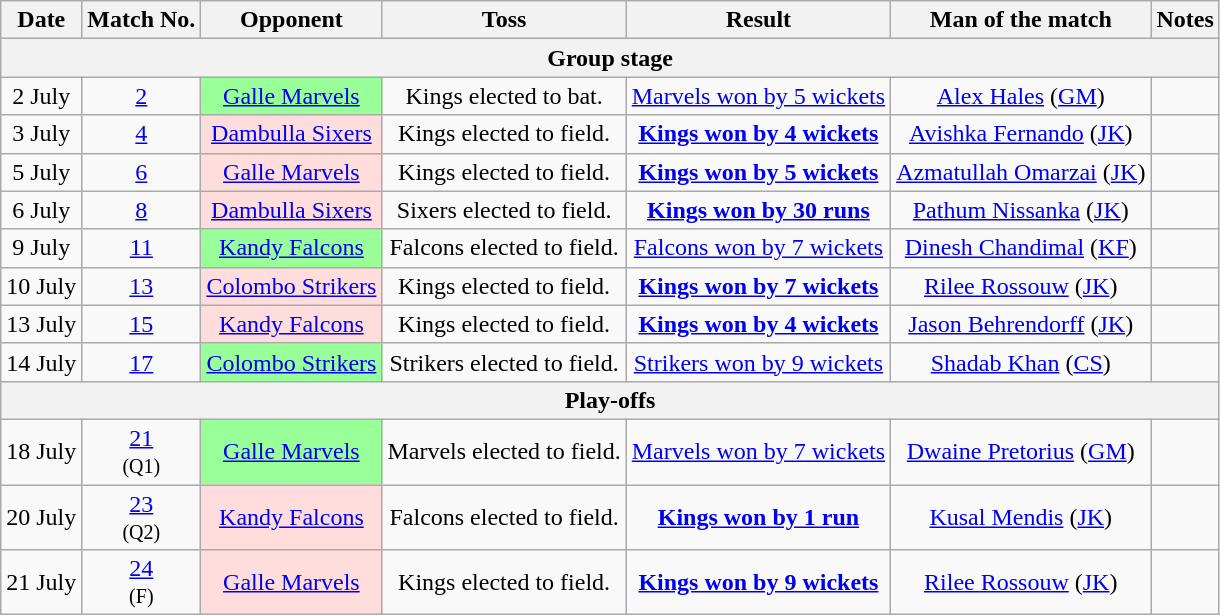<table class="wikitable"style="text-align: center;">
<tr>
<th>Date</th>
<th>Match No.</th>
<th>Opponent</th>
<th>Toss</th>
<th>Result</th>
<th>Man of the match</th>
<th>Notes</th>
</tr>
<tr>
<th colspan=7>Group stage</th>
</tr>
<tr>
<td>2 July</td>
<td><a href='#'>2</a></td>
<td style="background:#99ff99;"><a href='#'>Galle Marvels</a></td>
<td>Kings elected to bat.</td>
<td><a href='#'>Marvels won by 5 wickets</a></td>
<td><a href='#'>Alex Hales</a> (<a href='#'>GM</a>)</td>
<td></td>
</tr>
<tr>
<td>3 July</td>
<td><a href='#'>4</a></td>
<td style="background:#fdd;"><a href='#'>Dambulla Sixers</a></td>
<td>Kings elected to field.</td>
<td><a href='#'><strong>Kings won by 4 wickets</strong></a></td>
<td><a href='#'>Avishka Fernando</a> (<a href='#'>JK</a>)</td>
<td></td>
</tr>
<tr>
<td>5 July</td>
<td><a href='#'>6</a></td>
<td style="background:#fdd;"><a href='#'>Galle Marvels</a></td>
<td>Kings elected to field.</td>
<td><a href='#'><strong>Kings won by 5 wickets</strong></a></td>
<td><a href='#'>Azmatullah Omarzai</a> (<a href='#'>JK</a>)</td>
<td></td>
</tr>
<tr>
<td>6 July</td>
<td><a href='#'>8</a></td>
<td style="background:#fdd;"><a href='#'>Dambulla Sixers</a></td>
<td>Sixers elected to field.</td>
<td><a href='#'><strong>Kings won by 30 runs</strong></a></td>
<td><a href='#'>Pathum Nissanka</a> (<a href='#'>JK</a>)</td>
<td></td>
</tr>
<tr>
<td>9 July</td>
<td><a href='#'>11</a></td>
<td style="background:#99ff99;"><a href='#'>Kandy Falcons</a></td>
<td>Falcons elected to field.</td>
<td><a href='#'>Falcons won by 7 wickets</a></td>
<td><a href='#'>Dinesh Chandimal</a> (<a href='#'>KF</a>)</td>
<td></td>
</tr>
<tr>
<td>10 July</td>
<td><a href='#'>13</a></td>
<td style="background:#fdd;"><a href='#'>Colombo Strikers</a></td>
<td>Kings elected to field.</td>
<td><a href='#'><strong>Kings won by 7 wickets</strong></a></td>
<td><a href='#'>Rilee Rossouw</a> (<a href='#'>JK</a>)</td>
<td></td>
</tr>
<tr>
<td>13 July</td>
<td><a href='#'>15</a></td>
<td style="background:#fdd;"><a href='#'>Kandy Falcons</a></td>
<td>Kings elected to field.</td>
<td><a href='#'><strong>Kings won by 4 wickets</strong></a></td>
<td><a href='#'>Jason Behrendorff</a> (<a href='#'>JK</a>)</td>
<td></td>
</tr>
<tr>
<td>14 July</td>
<td><a href='#'>17</a></td>
<td style="background:#99ff99;"><a href='#'>Colombo Strikers</a></td>
<td>Strikers elected to field.</td>
<td><a href='#'>Strikers won by 9 wickets</a></td>
<td><a href='#'>Shadab Khan</a> (<a href='#'>CS</a>)</td>
<td></td>
</tr>
<tr>
<th colspan=7>Play-offs</th>
</tr>
<tr>
<td>18 July</td>
<td><a href='#'>21</a> <br> <small>(Q1)</small></td>
<td style="background:#99ff99;"><a href='#'>Galle Marvels</a></td>
<td>Marvels elected to field.</td>
<td><a href='#'>Marvels won by 7 wickets</a></td>
<td><a href='#'>Dwaine Pretorius</a> (<a href='#'>GM</a>)</td>
<td></td>
</tr>
<tr>
<td>20 July</td>
<td><a href='#'>23</a> <br> <small>(Q2)</small></td>
<td style="background:#fdd;"><a href='#'>Kandy Falcons</a></td>
<td>Falcons elected to field.</td>
<td><a href='#'><strong>Kings won by 1 run</strong></a></td>
<td><a href='#'>Kusal Mendis</a> (<a href='#'>JK</a>)</td>
<td></td>
</tr>
<tr>
<td>21 July</td>
<td><a href='#'>24</a> <br> <small>(F)</small></td>
<td style="background:#fdd;"><a href='#'>Galle Marvels</a></td>
<td>Kings elected to field.</td>
<td><a href='#'><strong>Kings won by 9 wickets</strong></a></td>
<td><a href='#'>Rilee Rossouw</a> (<a href='#'>JK</a>)</td>
<td></td>
</tr>
</table>
